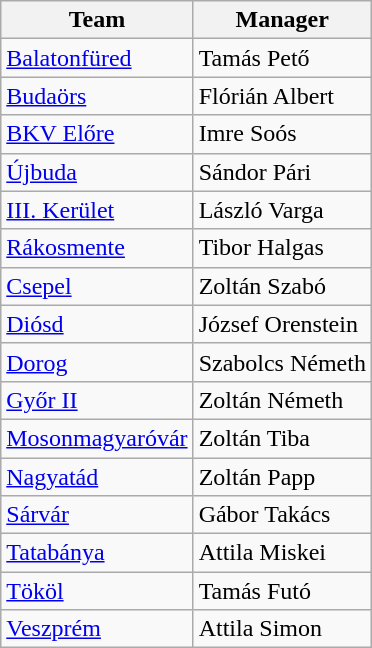<table class="wikitable sortable">
<tr>
<th>Team</th>
<th>Manager</th>
</tr>
<tr>
<td><a href='#'>Balatonfüred</a></td>
<td> Tamás Pető</td>
</tr>
<tr>
<td><a href='#'>Budaörs</a></td>
<td> Flórián Albert</td>
</tr>
<tr>
<td><a href='#'>BKV Előre</a></td>
<td> Imre Soós</td>
</tr>
<tr>
<td><a href='#'>Újbuda</a></td>
<td> Sándor Pári</td>
</tr>
<tr>
<td><a href='#'>III. Kerület</a></td>
<td> László Varga</td>
</tr>
<tr>
<td><a href='#'>Rákosmente</a></td>
<td> Tibor Halgas</td>
</tr>
<tr>
<td><a href='#'>Csepel</a></td>
<td> Zoltán Szabó</td>
</tr>
<tr>
<td><a href='#'>Diósd</a></td>
<td> József Orenstein</td>
</tr>
<tr>
<td><a href='#'>Dorog</a></td>
<td> Szabolcs Németh</td>
</tr>
<tr>
<td><a href='#'>Győr II</a></td>
<td> Zoltán Németh</td>
</tr>
<tr>
<td><a href='#'>Mosonmagyaróvár</a></td>
<td> Zoltán Tiba</td>
</tr>
<tr>
<td><a href='#'>Nagyatád</a></td>
<td> Zoltán Papp</td>
</tr>
<tr>
<td><a href='#'>Sárvár</a></td>
<td> Gábor Takács</td>
</tr>
<tr>
<td><a href='#'>Tatabánya</a></td>
<td> Attila Miskei</td>
</tr>
<tr>
<td><a href='#'>Tököl</a></td>
<td> Tamás Futó</td>
</tr>
<tr>
<td><a href='#'>Veszprém</a></td>
<td> Attila Simon</td>
</tr>
</table>
